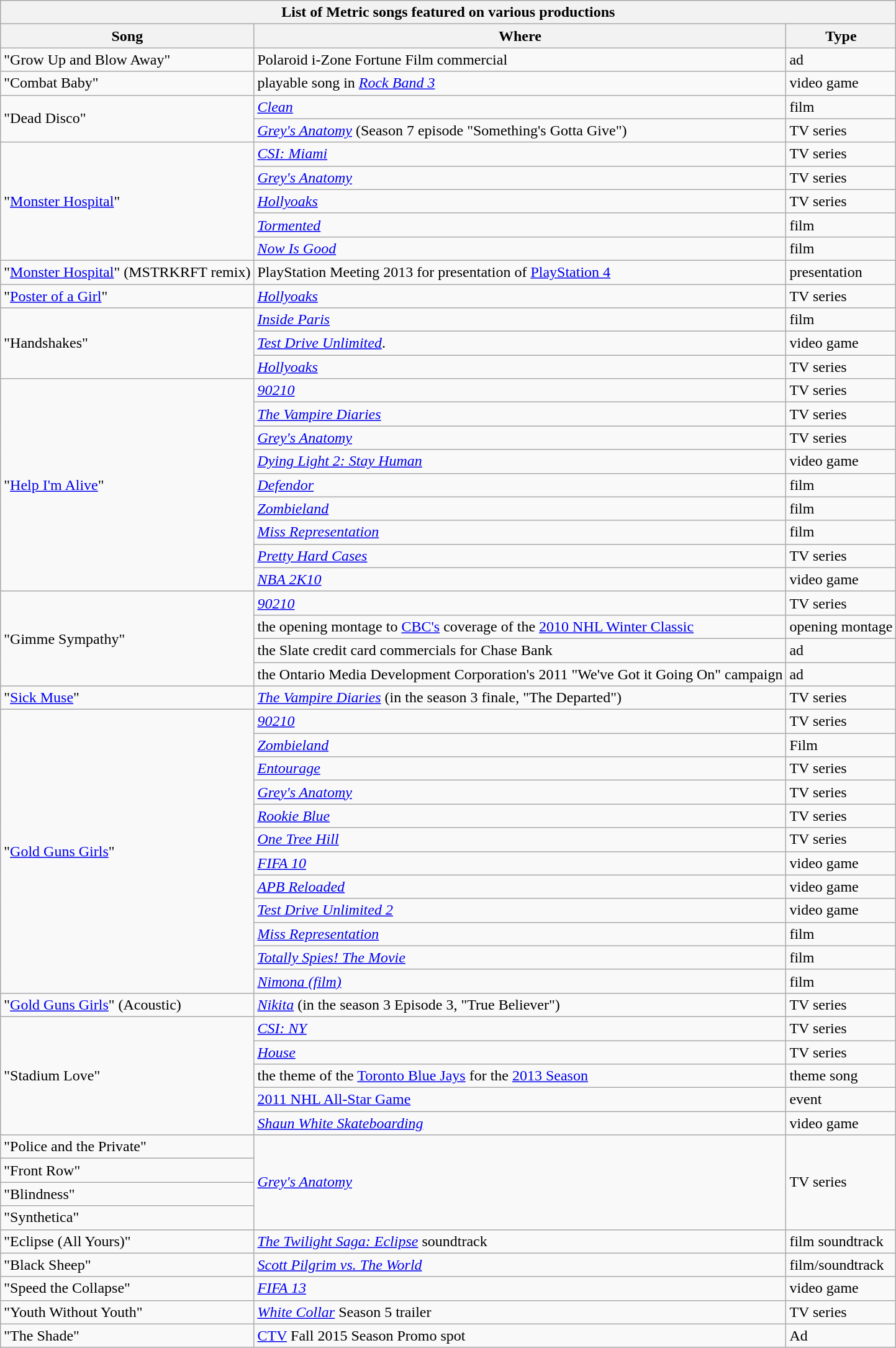<table class="wikitable collapsible collapsed">
<tr>
<th colspan=4>List of Metric songs featured on various productions</th>
</tr>
<tr>
<th>Song</th>
<th>Where</th>
<th>Type</th>
</tr>
<tr>
<td>"Grow Up and Blow Away"</td>
<td>Polaroid i-Zone Fortune Film commercial</td>
<td>ad</td>
</tr>
<tr>
<td>"Combat Baby"</td>
<td>playable song in <em><a href='#'>Rock Band 3</a></em></td>
<td>video game</td>
</tr>
<tr>
<td rowspan="2">"Dead Disco"</td>
<td><em><a href='#'>Clean</a></em></td>
<td>film</td>
</tr>
<tr>
<td><em><a href='#'>Grey's Anatomy</a></em> (Season 7 episode "Something's Gotta Give")</td>
<td>TV series</td>
</tr>
<tr>
<td rowspan="5">"<a href='#'>Monster Hospital</a>"</td>
<td><em><a href='#'>CSI: Miami</a></em></td>
<td>TV series</td>
</tr>
<tr>
<td><em><a href='#'>Grey's Anatomy</a></em></td>
<td>TV series</td>
</tr>
<tr>
<td><em><a href='#'>Hollyoaks</a></em></td>
<td>TV series</td>
</tr>
<tr>
<td><em><a href='#'>Tormented</a></em></td>
<td>film</td>
</tr>
<tr>
<td><em><a href='#'>Now Is Good</a></em></td>
<td>film</td>
</tr>
<tr>
<td>"<a href='#'>Monster Hospital</a>" (MSTRKRFT remix)</td>
<td>PlayStation Meeting 2013 for presentation of <a href='#'>PlayStation 4</a></td>
<td>presentation</td>
</tr>
<tr>
<td>"<a href='#'>Poster of a Girl</a>"</td>
<td><em><a href='#'>Hollyoaks</a></em></td>
<td>TV series</td>
</tr>
<tr>
<td rowspan="3">"Handshakes"</td>
<td><em><a href='#'>Inside Paris</a></em></td>
<td>film</td>
</tr>
<tr>
<td><em><a href='#'>Test Drive Unlimited</a></em>.</td>
<td>video game</td>
</tr>
<tr>
<td><em><a href='#'>Hollyoaks</a></em></td>
<td>TV series</td>
</tr>
<tr>
<td rowspan="9">"<a href='#'>Help I'm Alive</a>"</td>
<td><em><a href='#'>90210</a></em></td>
<td>TV series</td>
</tr>
<tr>
<td><em><a href='#'>The Vampire Diaries</a></em></td>
<td>TV series</td>
</tr>
<tr>
<td><em><a href='#'>Grey's Anatomy</a></em></td>
<td>TV series</td>
</tr>
<tr>
<td><em><a href='#'>Dying Light 2: Stay Human</a></em></td>
<td>video game</td>
</tr>
<tr>
<td><em><a href='#'>Defendor</a></em></td>
<td>film</td>
</tr>
<tr>
<td><em><a href='#'>Zombieland</a></em></td>
<td>film</td>
</tr>
<tr>
<td><em><a href='#'>Miss Representation</a></em></td>
<td>film</td>
</tr>
<tr>
<td><em><a href='#'>Pretty Hard Cases</a></em></td>
<td>TV series</td>
</tr>
<tr>
<td><em><a href='#'>NBA 2K10</a></em></td>
<td>video game</td>
</tr>
<tr>
<td rowspan="4">"Gimme Sympathy"</td>
<td><em><a href='#'>90210</a></em></td>
<td>TV series</td>
</tr>
<tr>
<td>the opening montage to <a href='#'>CBC's</a> coverage of the <a href='#'>2010 NHL Winter Classic</a></td>
<td>opening montage</td>
</tr>
<tr>
<td>the Slate credit card commercials for Chase Bank</td>
<td>ad</td>
</tr>
<tr>
<td>the Ontario Media Development Corporation's 2011 "We've Got it Going On" campaign</td>
<td>ad</td>
</tr>
<tr>
<td>"<a href='#'>Sick Muse</a>"</td>
<td><em><a href='#'>The Vampire Diaries</a></em> (in the season 3 finale, "The Departed")</td>
<td>TV series</td>
</tr>
<tr>
<td rowspan="12">"<a href='#'>Gold Guns Girls</a>"</td>
<td><em><a href='#'>90210</a></em></td>
<td>TV series</td>
</tr>
<tr>
<td><em><a href='#'>Zombieland</a></em></td>
<td>Film</td>
</tr>
<tr>
<td><em><a href='#'>Entourage</a></em></td>
<td>TV series</td>
</tr>
<tr>
<td><em><a href='#'>Grey's Anatomy</a></em></td>
<td>TV series</td>
</tr>
<tr>
<td><em><a href='#'>Rookie Blue</a></em></td>
<td>TV series</td>
</tr>
<tr>
<td><em><a href='#'>One Tree Hill</a></em></td>
<td>TV series</td>
</tr>
<tr>
<td><em><a href='#'>FIFA 10</a></em></td>
<td>video game</td>
</tr>
<tr>
<td><em><a href='#'>APB Reloaded</a></em></td>
<td>video game</td>
</tr>
<tr>
<td><em><a href='#'>Test Drive Unlimited 2</a></em></td>
<td>video game</td>
</tr>
<tr>
<td><em><a href='#'>Miss Representation</a></em></td>
<td>film</td>
</tr>
<tr>
<td><em><a href='#'>Totally Spies! The Movie</a></em></td>
<td>film</td>
</tr>
<tr>
<td><em><a href='#'>Nimona (film)</a></em></td>
<td>film</td>
</tr>
<tr>
<td>"<a href='#'>Gold Guns Girls</a>" (Acoustic)</td>
<td><em><a href='#'>Nikita</a></em> (in the season 3 Episode 3, "True Believer")</td>
<td>TV series</td>
</tr>
<tr>
<td rowspan="5">"Stadium Love"</td>
<td><em><a href='#'>CSI: NY</a></em></td>
<td>TV series</td>
</tr>
<tr>
<td><em><a href='#'>House</a></em></td>
<td>TV series</td>
</tr>
<tr>
<td>the theme of the <a href='#'>Toronto Blue Jays</a> for the <a href='#'>2013 Season</a></td>
<td>theme song</td>
</tr>
<tr>
<td><a href='#'>2011 NHL All-Star Game</a></td>
<td>event</td>
</tr>
<tr>
<td><em><a href='#'>Shaun White Skateboarding</a></em></td>
<td>video game</td>
</tr>
<tr>
<td>"Police and the Private"</td>
<td rowspan="4"><em><a href='#'>Grey's Anatomy</a></em></td>
<td rowspan="4">TV series</td>
</tr>
<tr>
<td>"Front Row"</td>
</tr>
<tr>
<td>"Blindness"</td>
</tr>
<tr>
<td>"Synthetica"</td>
</tr>
<tr>
<td>"Eclipse (All Yours)"</td>
<td><a href='#'><em>The Twilight Saga: Eclipse</em></a> soundtrack</td>
<td>film soundtrack</td>
</tr>
<tr>
<td>"Black Sheep"</td>
<td><em><a href='#'>Scott Pilgrim vs. The World</a></em></td>
<td>film/soundtrack</td>
</tr>
<tr>
<td>"Speed the Collapse"</td>
<td><em><a href='#'>FIFA 13</a></em></td>
<td>video game</td>
</tr>
<tr>
<td>"Youth Without Youth"</td>
<td><a href='#'><em>White Collar</em></a> Season 5 trailer</td>
<td>TV series</td>
</tr>
<tr>
<td>"The Shade"</td>
<td><a href='#'>CTV</a> Fall 2015 Season Promo spot</td>
<td>Ad</td>
</tr>
</table>
